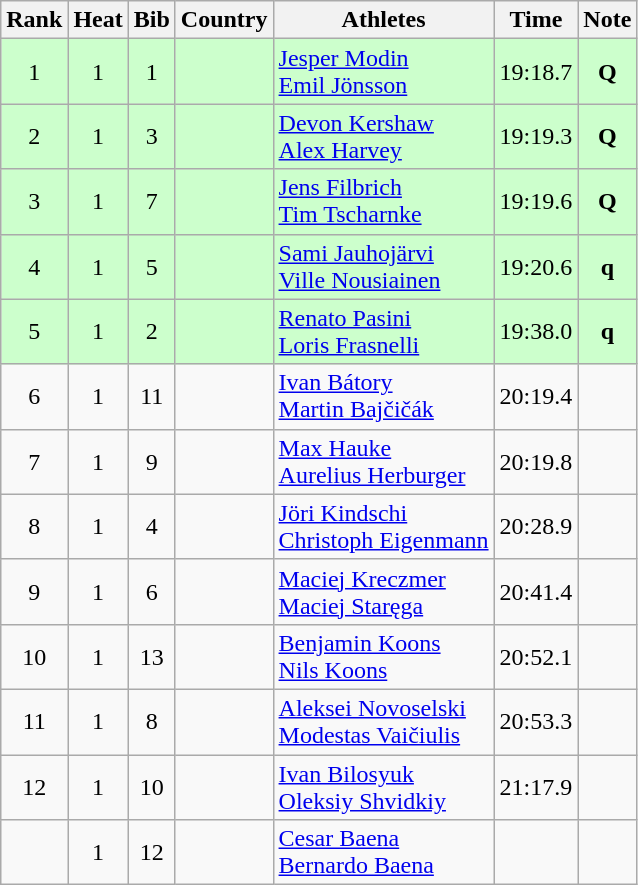<table class="wikitable sortable" style="text-align:center">
<tr>
<th>Rank</th>
<th>Heat</th>
<th>Bib</th>
<th>Country</th>
<th>Athletes</th>
<th>Time</th>
<th>Note</th>
</tr>
<tr bgcolor=ccffcc>
<td>1</td>
<td>1</td>
<td>1</td>
<td align=left></td>
<td align=left><a href='#'>Jesper Modin</a><br><a href='#'>Emil Jönsson</a></td>
<td>19:18.7</td>
<td><strong>Q</strong></td>
</tr>
<tr bgcolor=ccffcc>
<td>2</td>
<td>1</td>
<td>3</td>
<td align=left></td>
<td align=left><a href='#'>Devon Kershaw</a><br><a href='#'>Alex Harvey</a></td>
<td>19:19.3</td>
<td><strong>Q</strong></td>
</tr>
<tr bgcolor=ccffcc>
<td>3</td>
<td>1</td>
<td>7</td>
<td align=left></td>
<td align=left><a href='#'>Jens Filbrich</a><br><a href='#'>Tim Tscharnke</a></td>
<td>19:19.6</td>
<td><strong>Q</strong></td>
</tr>
<tr bgcolor=ccffcc>
<td>4</td>
<td>1</td>
<td>5</td>
<td align=left></td>
<td align=left><a href='#'>Sami Jauhojärvi</a><br><a href='#'>Ville Nousiainen</a></td>
<td>19:20.6</td>
<td><strong>q</strong></td>
</tr>
<tr bgcolor=ccffcc>
<td>5</td>
<td>1</td>
<td>2</td>
<td align=left></td>
<td align=left><a href='#'>Renato Pasini</a><br><a href='#'>Loris Frasnelli</a></td>
<td>19:38.0</td>
<td><strong>q</strong></td>
</tr>
<tr>
<td>6</td>
<td>1</td>
<td>11</td>
<td align=left></td>
<td align=left><a href='#'>Ivan Bátory</a><br><a href='#'>Martin Bajčičák</a></td>
<td>20:19.4</td>
<td></td>
</tr>
<tr>
<td>7</td>
<td>1</td>
<td>9</td>
<td align=left></td>
<td align=left><a href='#'>Max Hauke</a><br><a href='#'>Aurelius Herburger</a></td>
<td>20:19.8</td>
<td></td>
</tr>
<tr>
<td>8</td>
<td>1</td>
<td>4</td>
<td align=left></td>
<td align=left><a href='#'>Jöri Kindschi</a><br><a href='#'>Christoph Eigenmann</a></td>
<td>20:28.9</td>
<td></td>
</tr>
<tr>
<td>9</td>
<td>1</td>
<td>6</td>
<td align=left></td>
<td align=left><a href='#'>Maciej Kreczmer</a><br><a href='#'>Maciej Staręga</a></td>
<td>20:41.4</td>
<td></td>
</tr>
<tr>
<td>10</td>
<td>1</td>
<td>13</td>
<td align=left></td>
<td align=left><a href='#'>Benjamin Koons</a><br><a href='#'>Nils Koons</a></td>
<td>20:52.1</td>
<td></td>
</tr>
<tr>
<td>11</td>
<td>1</td>
<td>8</td>
<td align=left></td>
<td align=left><a href='#'>Aleksei Novoselski</a><br><a href='#'>Modestas Vaičiulis</a></td>
<td>20:53.3</td>
<td></td>
</tr>
<tr>
<td>12</td>
<td>1</td>
<td>10</td>
<td align=left></td>
<td align=left><a href='#'>Ivan Bilosyuk</a><br><a href='#'>Oleksiy Shvidkiy</a></td>
<td>21:17.9</td>
<td></td>
</tr>
<tr>
<td></td>
<td>1</td>
<td>12</td>
<td align=left></td>
<td align=left><a href='#'>Cesar Baena</a><br><a href='#'>Bernardo Baena</a></td>
<td></td>
<td></td>
</tr>
</table>
